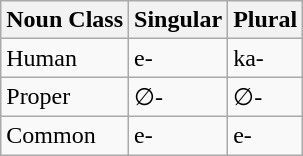<table class="wikitable">
<tr>
<th>Noun Class</th>
<th>Singular</th>
<th>Plural</th>
</tr>
<tr>
<td>Human</td>
<td>e-</td>
<td>ka-</td>
</tr>
<tr>
<td>Proper</td>
<td>∅-</td>
<td>∅-</td>
</tr>
<tr>
<td>Common</td>
<td>e-</td>
<td>e-</td>
</tr>
</table>
